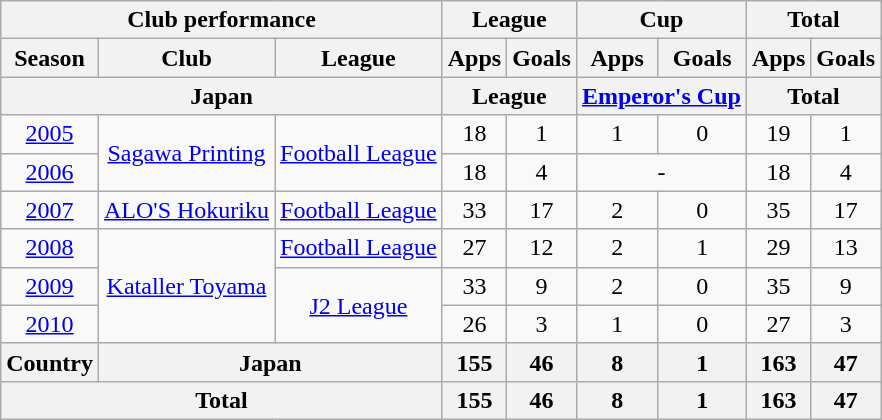<table class="wikitable" style="text-align:center;">
<tr>
<th colspan=3>Club performance</th>
<th colspan=2>League</th>
<th colspan=2>Cup</th>
<th colspan=2>Total</th>
</tr>
<tr>
<th>Season</th>
<th>Club</th>
<th>League</th>
<th>Apps</th>
<th>Goals</th>
<th>Apps</th>
<th>Goals</th>
<th>Apps</th>
<th>Goals</th>
</tr>
<tr>
<th colspan=3>Japan</th>
<th colspan=2>League</th>
<th colspan=2><a href='#'>Emperor's Cup</a></th>
<th colspan=2>Total</th>
</tr>
<tr>
<td><a href='#'>2005</a></td>
<td rowspan="2"><a href='#'>Sagawa Printing</a></td>
<td rowspan="2"><a href='#'>Football League</a></td>
<td>18</td>
<td>1</td>
<td>1</td>
<td>0</td>
<td>19</td>
<td>1</td>
</tr>
<tr>
<td><a href='#'>2006</a></td>
<td>18</td>
<td>4</td>
<td colspan="2">-</td>
<td>18</td>
<td>4</td>
</tr>
<tr>
<td><a href='#'>2007</a></td>
<td><a href='#'>ALO'S Hokuriku</a></td>
<td><a href='#'>Football League</a></td>
<td>33</td>
<td>17</td>
<td>2</td>
<td>0</td>
<td>35</td>
<td>17</td>
</tr>
<tr>
<td><a href='#'>2008</a></td>
<td rowspan="3"><a href='#'>Kataller Toyama</a></td>
<td><a href='#'>Football League</a></td>
<td>27</td>
<td>12</td>
<td>2</td>
<td>1</td>
<td>29</td>
<td>13</td>
</tr>
<tr>
<td><a href='#'>2009</a></td>
<td rowspan="2"><a href='#'>J2 League</a></td>
<td>33</td>
<td>9</td>
<td>2</td>
<td>0</td>
<td>35</td>
<td>9</td>
</tr>
<tr>
<td><a href='#'>2010</a></td>
<td>26</td>
<td>3</td>
<td>1</td>
<td>0</td>
<td>27</td>
<td>3</td>
</tr>
<tr>
<th rowspan=1>Country</th>
<th colspan=2>Japan</th>
<th>155</th>
<th>46</th>
<th>8</th>
<th>1</th>
<th>163</th>
<th>47</th>
</tr>
<tr>
<th colspan=3>Total</th>
<th>155</th>
<th>46</th>
<th>8</th>
<th>1</th>
<th>163</th>
<th>47</th>
</tr>
</table>
